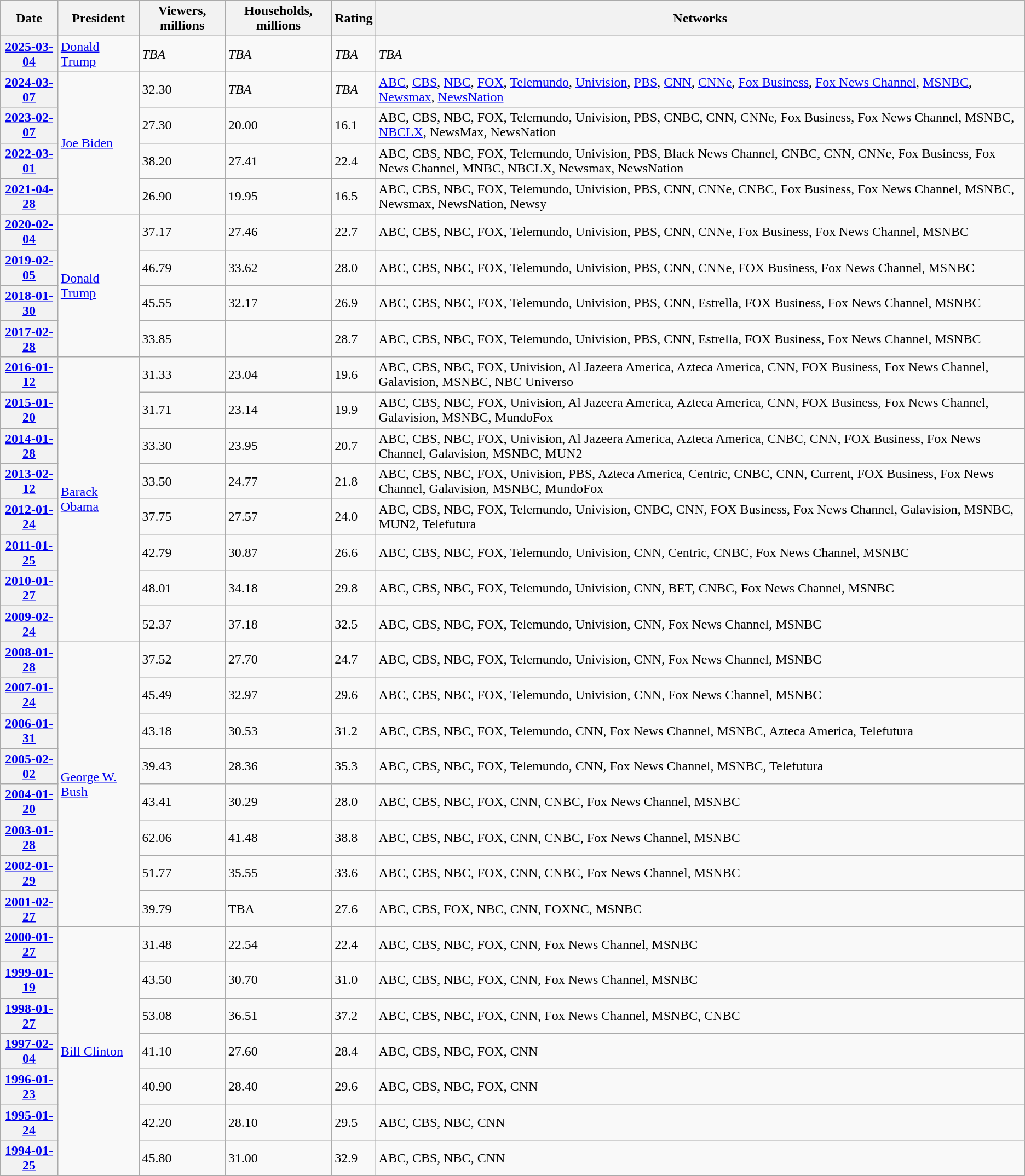<table class="wikitable sortable">
<tr>
<th scope="col">Date</th>
<th scope="col">President</th>
<th scope="col">Viewers, millions</th>
<th scope="col">Households, millions</th>
<th scope="col">Rating</th>
<th scope="col" class="unsortable">Networks</th>
</tr>
<tr>
<th scope="row"><a href='#'>2025-03-04</a></th>
<td><a href='#'>Donald Trump</a></td>
<td><em>TBA</em></td>
<td><em>TBA</em></td>
<td><em>TBA</em></td>
<td><em>TBA</em></td>
</tr>
<tr>
<th scope="row"><a href='#'>2024-03-07</a></th>
<td rowspan="4"><a href='#'>Joe Biden</a></td>
<td>32.30</td>
<td><em>TBA</em></td>
<td><em>TBA</em></td>
<td><a href='#'>ABC</a>, <a href='#'>CBS</a>, <a href='#'>NBC</a>, <a href='#'>FOX</a>, <a href='#'>Telemundo</a>, <a href='#'>Univision</a>, <a href='#'>PBS</a>, <a href='#'>CNN</a>, <a href='#'>CNNe</a>, <a href='#'>Fox Business</a>, <a href='#'>Fox News Channel</a>, <a href='#'>MSNBC</a>, <a href='#'>Newsmax</a>, <a href='#'>NewsNation</a></td>
</tr>
<tr>
<th scope="row"><a href='#'>2023-02-07</a></th>
<td>27.30</td>
<td>20.00</td>
<td>16.1</td>
<td>ABC, CBS, NBC, FOX, Telemundo, Univision, PBS, CNBC, CNN, CNNe, Fox Business, Fox News Channel, MSNBC, <a href='#'>NBCLX</a>, NewsMax, NewsNation</td>
</tr>
<tr>
<th scope="row"><a href='#'>2022-03-01</a></th>
<td>38.20</td>
<td>27.41</td>
<td>22.4</td>
<td>ABC, CBS, NBC, FOX, Telemundo, Univision, PBS, Black News Channel, CNBC, CNN, CNNe, Fox Business, Fox News Channel, MNBC, NBCLX, Newsmax, NewsNation</td>
</tr>
<tr>
<th scope="row"><a href='#'>2021-04-28</a></th>
<td>26.90</td>
<td>19.95</td>
<td>16.5</td>
<td>ABC, CBS, NBC, FOX, Telemundo, Univision, PBS, CNN, CNNe, CNBC, Fox Business, Fox News Channel, MSNBC, Newsmax, NewsNation, Newsy</td>
</tr>
<tr>
<th scope="row"><a href='#'>2020-02-04</a></th>
<td rowspan="4"><a href='#'>Donald Trump</a></td>
<td>37.17</td>
<td>27.46</td>
<td>22.7</td>
<td>ABC, CBS, NBC, FOX, Telemundo, Univision, PBS, CNN, CNNe, Fox Business, Fox News Channel, MSNBC</td>
</tr>
<tr>
<th scope="row"><a href='#'>2019-02-05</a></th>
<td>46.79</td>
<td>33.62</td>
<td>28.0</td>
<td>ABC, CBS, NBC, FOX, Telemundo, Univision, PBS, CNN, CNNe, FOX Business, Fox News Channel, MSNBC</td>
</tr>
<tr>
<th scope="row"><a href='#'>2018-01-30</a></th>
<td>45.55</td>
<td>32.17</td>
<td>26.9</td>
<td>ABC, CBS, NBC, FOX, Telemundo, Univision, PBS, CNN, Estrella, FOX Business, Fox News Channel, MSNBC</td>
</tr>
<tr>
<th scope="row"><a href='#'>2017-02-28</a></th>
<td>33.85</td>
<td></td>
<td>28.7</td>
<td>ABC, CBS, NBC, FOX, Telemundo, Univision, PBS, CNN, Estrella, FOX Business, Fox News Channel, MSNBC</td>
</tr>
<tr>
<th scope="row"><a href='#'>2016-01-12</a></th>
<td rowspan="8"><a href='#'>Barack Obama</a></td>
<td>31.33</td>
<td>23.04</td>
<td>19.6</td>
<td>ABC, CBS, NBC, FOX, Univision, Al Jazeera America, Azteca America, CNN, FOX Business, Fox News Channel, Galavision, MSNBC, NBC Universo</td>
</tr>
<tr>
<th scope="row"><a href='#'>2015-01-20</a></th>
<td>31.71</td>
<td>23.14</td>
<td>19.9</td>
<td>ABC, CBS, NBC, FOX, Univision, Al Jazeera America, Azteca America, CNN, FOX Business, Fox News Channel, Galavision, MSNBC, MundoFox</td>
</tr>
<tr>
<th scope="row"><a href='#'>2014-01-28</a></th>
<td>33.30</td>
<td>23.95</td>
<td>20.7</td>
<td>ABC, CBS, NBC, FOX, Univision, Al Jazeera America, Azteca America, CNBC, CNN, FOX Business, Fox News Channel, Galavision, MSNBC, MUN2</td>
</tr>
<tr>
<th scope="row"><a href='#'>2013-02-12</a></th>
<td>33.50</td>
<td>24.77</td>
<td>21.8</td>
<td>ABC, CBS, NBC, FOX, Univision, PBS, Azteca America, Centric, CNBC, CNN, Current, FOX Business, Fox News Channel, Galavision, MSNBC, MundoFox</td>
</tr>
<tr>
<th scope="row"><a href='#'>2012-01-24</a></th>
<td>37.75</td>
<td>27.57</td>
<td>24.0</td>
<td>ABC, CBS, NBC, FOX, Telemundo, Univision, CNBC, CNN, FOX Business, Fox News Channel, Galavision, MSNBC, MUN2, Telefutura</td>
</tr>
<tr>
<th scope="row"><a href='#'>2011-01-25</a></th>
<td>42.79</td>
<td>30.87</td>
<td>26.6</td>
<td>ABC, CBS, NBC, FOX, Telemundo, Univision, CNN, Centric, CNBC, Fox News Channel, MSNBC</td>
</tr>
<tr>
<th scope="row"><a href='#'>2010-01-27</a></th>
<td>48.01</td>
<td>34.18</td>
<td>29.8</td>
<td>ABC, CBS, NBC, FOX, Telemundo, Univision, CNN, BET, CNBC, Fox News Channel, MSNBC</td>
</tr>
<tr>
<th scope="row"><a href='#'>2009-02-24</a></th>
<td>52.37</td>
<td>37.18</td>
<td>32.5</td>
<td>ABC, CBS, NBC, FOX, Telemundo, Univision, CNN, Fox News Channel, MSNBC</td>
</tr>
<tr>
<th scope="row"><a href='#'>2008-01-28</a></th>
<td rowspan="8"><a href='#'>George W. Bush</a></td>
<td>37.52</td>
<td>27.70</td>
<td>24.7</td>
<td>ABC, CBS, NBC, FOX, Telemundo, Univision, CNN, Fox News Channel, MSNBC</td>
</tr>
<tr>
<th scope="row"><a href='#'>2007-01-24</a></th>
<td>45.49</td>
<td>32.97</td>
<td>29.6</td>
<td>ABC, CBS, NBC, FOX, Telemundo, Univision, CNN, Fox News Channel, MSNBC</td>
</tr>
<tr>
<th scope="row"><a href='#'>2006-01-31</a></th>
<td>43.18</td>
<td>30.53</td>
<td>31.2</td>
<td>ABC, CBS, NBC, FOX, Telemundo, CNN, Fox News Channel, MSNBC, Azteca America, Telefutura</td>
</tr>
<tr>
<th scope="row"><a href='#'>2005-02-02</a></th>
<td>39.43</td>
<td>28.36</td>
<td>35.3</td>
<td>ABC, CBS, NBC, FOX, Telemundo, CNN, Fox News Channel, MSNBC, Telefutura</td>
</tr>
<tr>
<th scope="row"><a href='#'>2004-01-20</a></th>
<td>43.41</td>
<td>30.29</td>
<td>28.0</td>
<td>ABC, CBS, NBC, FOX, CNN, CNBC, Fox News Channel, MSNBC</td>
</tr>
<tr>
<th scope="row"><a href='#'>2003-01-28</a></th>
<td>62.06</td>
<td>41.48</td>
<td>38.8</td>
<td>ABC, CBS, NBC, FOX, CNN, CNBC, Fox News Channel, MSNBC</td>
</tr>
<tr>
<th scope="row"><a href='#'>2002-01-29</a></th>
<td>51.77</td>
<td>35.55</td>
<td>33.6</td>
<td>ABC, CBS, NBC, FOX, CNN, CNBC, Fox News Channel, MSNBC</td>
</tr>
<tr>
<th scope="row"><a href='#'>2001-02-27</a></th>
<td>39.79</td>
<td>TBA</td>
<td>27.6</td>
<td>ABC, CBS, FOX, NBC, CNN, FOXNC, MSNBC</td>
</tr>
<tr>
<th scope="row"><a href='#'>2000-01-27</a></th>
<td rowspan="7"><a href='#'>Bill Clinton</a></td>
<td>31.48</td>
<td>22.54</td>
<td>22.4</td>
<td>ABC, CBS, NBC, FOX, CNN, Fox News Channel, MSNBC</td>
</tr>
<tr>
<th scope="row"><a href='#'>1999-01-19</a></th>
<td>43.50</td>
<td>30.70</td>
<td>31.0</td>
<td>ABC, CBS, NBC, FOX, CNN, Fox News Channel, MSNBC</td>
</tr>
<tr>
<th scope="row"><a href='#'>1998-01-27</a></th>
<td>53.08</td>
<td>36.51</td>
<td>37.2</td>
<td>ABC, CBS, NBC, FOX, CNN, Fox News Channel, MSNBC, CNBC</td>
</tr>
<tr>
<th scope="row"><a href='#'>1997-02-04</a></th>
<td>41.10</td>
<td>27.60</td>
<td>28.4</td>
<td>ABC, CBS, NBC, FOX, CNN</td>
</tr>
<tr>
<th scope="row"><a href='#'>1996-01-23</a></th>
<td>40.90</td>
<td>28.40</td>
<td>29.6</td>
<td>ABC, CBS, NBC, FOX, CNN</td>
</tr>
<tr>
<th scope="row"><a href='#'>1995-01-24</a></th>
<td>42.20</td>
<td>28.10</td>
<td>29.5</td>
<td>ABC, CBS, NBC, CNN</td>
</tr>
<tr>
<th scope="row"><a href='#'>1994-01-25</a></th>
<td>45.80</td>
<td>31.00</td>
<td>32.9</td>
<td>ABC, CBS, NBC, CNN</td>
</tr>
</table>
